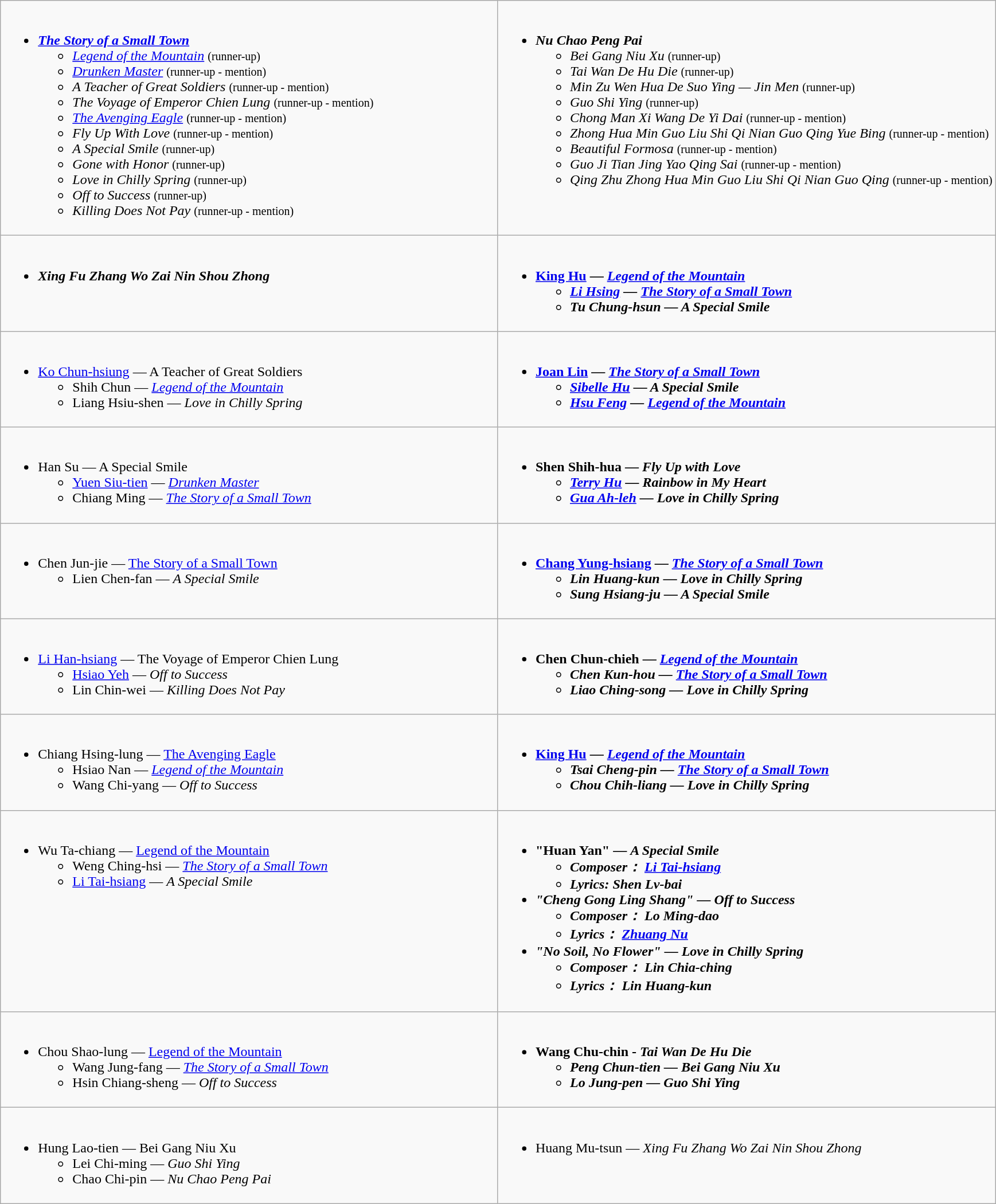<table class=wikitable>
<tr>
<td valign="top" width="50%"><br><ul><li><strong><em><a href='#'>The Story of a Small Town</a></em></strong><ul><li><em><a href='#'>Legend of the Mountain</a></em> <small>(runner-up)</small></li><li><em><a href='#'>Drunken Master</a></em> <small>(runner-up - mention)</small></li><li><em>A Teacher of Great Soldiers</em> <small>(runner-up - mention)</small></li><li><em>The Voyage of Emperor Chien Lung</em> <small>(runner-up - mention)</small></li><li><em><a href='#'>The Avenging Eagle</a></em> <small>(runner-up  - mention)</small></li><li><em>Fly Up With Love</em> <small>(runner-up  - mention)</small></li><li><em>A Special Smile</em> <small>(runner-up)</small></li><li><em>Gone with Honor</em> <small>(runner-up)</small></li><li><em>Love in Chilly Spring</em> <small>(runner-up)</small></li><li><em>Off to Success</em> <small>(runner-up)</small></li><li><em>Killing Does Not Pay</em> <small>(runner-up - mention)</small></li></ul></li></ul></td>
<td valign="top" width="50%"><br><ul><li><strong><em>Nu Chao Peng Pai</em></strong><ul><li><em>Bei Gang Niu Xu</em> <small>(runner-up)</small></li><li><em>Tai Wan De Hu Die</em> <small>(runner-up)</small></li><li><em>Min Zu Wen Hua De Suo Ying — Jin Men</em> <small>(runner-up)</small></li><li><em>Guo Shi Ying</em> <small>(runner-up)</small></li><li><em>Chong Man Xi Wang De Yi Dai</em> <small>(runner-up - mention)</small></li><li><em>Zhong Hua Min Guo Liu Shi Qi Nian Guo Qing Yue Bing</em> <small>(runner-up - mention)</small></li><li><em>Beautiful Formosa</em> <small>(runner-up - mention)</small></li><li><em>Guo Ji Tian Jing Yao Qing Sai</em> <small>(runner-up - mention)</small></li><li><em>Qing Zhu Zhong Hua Min Guo Liu Shi Qi Nian Guo Qing</em> <small>(runner-up - mention)</small></li></ul></li></ul></td>
</tr>
<tr>
<td valign="top" width="50%"><br><ul><li><strong><em>Xing Fu Zhang Wo Zai Nin Shou Zhong</em></strong></li></ul></td>
<td valign="top" width="50%"><br><ul><li><strong><a href='#'>King Hu</a> — <em><a href='#'>Legend of the Mountain</a><strong><em><ul><li><a href='#'>Li Hsing</a> — </em><a href='#'>The Story of a Small Town</a><em></li><li>Tu Chung-hsun — </em>A Special Smile<em></li></ul></li></ul></td>
</tr>
<tr>
<td valign="top" width="50%"><br><ul><li></strong><a href='#'>Ko Chun-hsiung</a> — </em>A Teacher of Great Soldiers</em></strong><ul><li>Shih Chun — <em><a href='#'>Legend of the Mountain</a></em></li><li>Liang Hsiu-shen — <em>Love in Chilly Spring</em></li></ul></li></ul></td>
<td valign="top" width="50%"><br><ul><li><strong><a href='#'>Joan Lin</a> — <em><a href='#'>The Story of a Small Town</a><strong><em><ul><li><a href='#'>Sibelle Hu</a> — </em>A Special Smile<em></li><li><a href='#'>Hsu Feng</a> — </em><a href='#'>Legend of the Mountain</a><em></li></ul></li></ul></td>
</tr>
<tr>
<td valign="top" width="50%"><br><ul><li></strong>Han Su — </em>A Special Smile</em></strong><ul><li><a href='#'>Yuen Siu-tien</a> — <em><a href='#'>Drunken Master</a></em></li><li>Chiang Ming — <em><a href='#'>The Story of a Small Town</a></em></li></ul></li></ul></td>
<td valign="top" width="50%"><br><ul><li><strong>Shen Shih-hua — <em>Fly Up with Love<strong><em><ul><li><a href='#'>Terry Hu</a> — </em>Rainbow in My Heart<em></li><li><a href='#'>Gua Ah-leh</a> — </em>Love in Chilly Spring<em></li></ul></li></ul></td>
</tr>
<tr>
<td valign="top" width="50%"><br><ul><li></strong>Chen Jun-jie — </em><a href='#'>The Story of a Small Town</a></em></strong><ul><li>Lien Chen-fan — <em>A Special Smile</em></li></ul></li></ul></td>
<td valign="top" width="50%"><br><ul><li><strong><a href='#'>Chang Yung-hsiang</a> — <em><a href='#'>The Story of a Small Town</a><strong><em><ul><li>Lin Huang-kun  — </em>Love in Chilly Spring<em></li><li>Sung Hsiang-ju — </em>A Special Smile<em></li></ul></li></ul></td>
</tr>
<tr>
<td valign="top" width="50%"><br><ul><li></strong><a href='#'>Li Han-hsiang</a> — </em>The Voyage of Emperor Chien Lung</em></strong><ul><li><a href='#'>Hsiao Yeh</a>  — <em>Off to Success</em></li><li>Lin Chin-wei — <em>Killing Does Not Pay</em></li></ul></li></ul></td>
<td valign="top" width="50%"><br><ul><li><strong>Chen Chun-chieh — <em><a href='#'>Legend of the Mountain</a><strong><em><ul><li>Chen Kun-hou — </em><a href='#'>The Story of a Small Town</a><em></li><li>Liao Ching-song — </em>Love in Chilly Spring<em></li></ul></li></ul></td>
</tr>
<tr>
<td valign="top" width="50%"><br><ul><li></strong>Chiang Hsing-lung — </em><a href='#'>The Avenging Eagle</a></em></strong><ul><li>Hsiao Nan — <em><a href='#'>Legend of the Mountain</a></em></li><li>Wang Chi-yang — <em>Off to Success</em></li></ul></li></ul></td>
<td valign="top" width="50%"><br><ul><li><strong><a href='#'>King Hu</a> — <em><a href='#'>Legend of the Mountain</a><strong><em><ul><li>Tsai Cheng-pin — </em><a href='#'>The Story of a Small Town</a><em></li><li>Chou Chih-liang — </em>Love in Chilly Spring<em></li></ul></li></ul></td>
</tr>
<tr>
<td valign="top" width="50%"><br><ul><li></strong>Wu Ta-chiang — </em><a href='#'>Legend of the Mountain</a></em></strong><ul><li>Weng Ching-hsi — <em><a href='#'>The Story of a Small Town</a></em></li><li><a href='#'>Li Tai-hsiang</a> — <em>A Special Smile</em></li></ul></li></ul></td>
<td valign="top" width="50%"><br><ul><li><strong>"Huan Yan" — <em>A Special Smile<strong><em><ul><li>Composer： <a href='#'>Li Tai-hsiang</a></li><li>Lyrics: Shen Lv-bai</li></ul></li><li>"Cheng Gong Ling Shang" — </em>Off to Success<em><ul><li>Composer： Lo Ming-dao</li><li>Lyrics： <a href='#'>Zhuang Nu</a></li></ul></li><li>"No Soil, No Flower" — </em>Love in Chilly Spring<em><ul><li>Composer： Lin Chia-ching</li><li>Lyrics： Lin Huang-kun</li></ul></li></ul></td>
</tr>
<tr>
<td valign="top" width="50%"><br><ul><li></strong>Chou Shao-lung  — </em><a href='#'>Legend of the Mountain</a></em></strong><ul><li>Wang Jung-fang — <em><a href='#'>The Story of a Small Town</a></em></li><li>Hsin Chiang-sheng — <em>Off to Success</em></li></ul></li></ul></td>
<td valign="top" width="50%"><br><ul><li><strong>Wang Chu-chin - <em>Tai Wan De Hu Die<strong><em><ul><li>Peng Chun-tien  — </em>Bei Gang Niu Xu<em></li><li>Lo Jung-pen  — </em>Guo Shi Ying<em></li></ul></li></ul></td>
</tr>
<tr>
<td valign="top" width="50%"><br><ul><li></strong>Hung Lao-tien — </em>Bei Gang Niu Xu</em></strong><ul><li>Lei Chi-ming   — <em>Guo Shi Ying</em></li><li>Chao Chi-pin  — <em>Nu Chao Peng Pai</em></li></ul></li></ul></td>
<td valign="top" width="50%"><br><ul><li>Huang Mu-tsun  — <em>Xing Fu Zhang Wo Zai Nin Shou Zhong</em></li></ul></td>
</tr>
</table>
